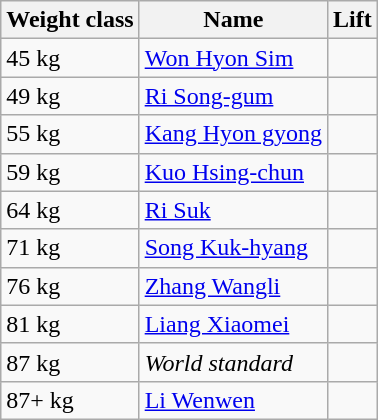<table class="wikitable">
<tr>
<th>Weight class</th>
<th>Name</th>
<th>Lift</th>
</tr>
<tr>
<td>45 kg</td>
<td><a href='#'>Won Hyon Sim</a></td>
<td></td>
</tr>
<tr>
<td>49 kg</td>
<td><a href='#'>Ri Song-gum</a></td>
<td></td>
</tr>
<tr>
<td>55 kg</td>
<td><a href='#'>Kang Hyon gyong</a></td>
<td></td>
</tr>
<tr>
<td>59 kg</td>
<td><a href='#'>Kuo Hsing-chun</a></td>
<td></td>
</tr>
<tr>
<td>64 kg</td>
<td><a href='#'>Ri Suk</a></td>
<td></td>
</tr>
<tr>
<td>71 kg</td>
<td><a href='#'>Song Kuk-hyang</a></td>
<td></td>
</tr>
<tr>
<td>76 kg</td>
<td><a href='#'>Zhang Wangli</a></td>
<td></td>
</tr>
<tr>
<td>81 kg</td>
<td><a href='#'>Liang Xiaomei</a></td>
<td></td>
</tr>
<tr>
<td>87 kg</td>
<td><em>World standard</em></td>
<td></td>
</tr>
<tr>
<td>87+ kg</td>
<td><a href='#'>Li Wenwen</a></td>
<td></td>
</tr>
</table>
